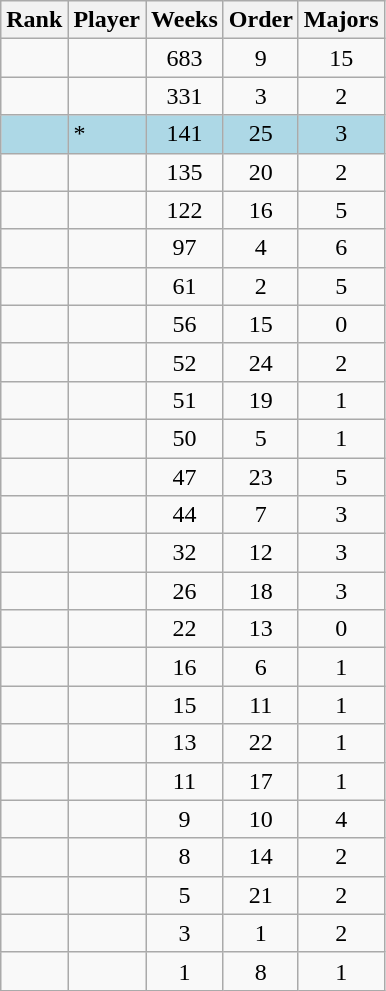<table class="sortable wikitable" style="text-align:center;">
<tr>
<th>Rank</th>
<th>Player</th>
<th>Weeks</th>
<th>Order</th>
<th>Majors</th>
</tr>
<tr>
<td></td>
<td align=left> </td>
<td>683</td>
<td>9</td>
<td>15</td>
</tr>
<tr>
<td></td>
<td align=left> </td>
<td>331</td>
<td>3</td>
<td>2</td>
</tr>
<tr style="background:lightblue;">
<td></td>
<td align=left> *</td>
<td>141</td>
<td>25</td>
<td>3</td>
</tr>
<tr>
<td></td>
<td align=left> </td>
<td>135</td>
<td>20</td>
<td>2</td>
</tr>
<tr>
<td></td>
<td align=left> </td>
<td>122</td>
<td>16</td>
<td>5</td>
</tr>
<tr>
<td></td>
<td align=left> </td>
<td>97</td>
<td>4</td>
<td>6</td>
</tr>
<tr>
<td></td>
<td align=left> </td>
<td>61</td>
<td>2</td>
<td>5</td>
</tr>
<tr>
<td></td>
<td align=left> </td>
<td>56</td>
<td>15</td>
<td>0</td>
</tr>
<tr>
<td></td>
<td align=left> </td>
<td>52</td>
<td>24</td>
<td>2</td>
</tr>
<tr>
<td></td>
<td align=left> </td>
<td>51</td>
<td>19</td>
<td>1</td>
</tr>
<tr>
<td></td>
<td align=left> </td>
<td>50</td>
<td>5</td>
<td>1</td>
</tr>
<tr>
<td></td>
<td align=left> </td>
<td>47</td>
<td>23</td>
<td>5</td>
</tr>
<tr>
<td></td>
<td align=left> </td>
<td>44</td>
<td>7</td>
<td>3</td>
</tr>
<tr>
<td></td>
<td align=left> </td>
<td>32</td>
<td>12</td>
<td>3</td>
</tr>
<tr>
<td></td>
<td align=left> </td>
<td>26</td>
<td>18</td>
<td>3</td>
</tr>
<tr>
<td></td>
<td align=left> </td>
<td>22</td>
<td>13</td>
<td>0</td>
</tr>
<tr>
<td></td>
<td align=left> </td>
<td>16</td>
<td>6</td>
<td>1</td>
</tr>
<tr>
<td></td>
<td align=left> </td>
<td>15</td>
<td>11</td>
<td>1</td>
</tr>
<tr>
<td></td>
<td align=left> </td>
<td>13</td>
<td>22</td>
<td>1</td>
</tr>
<tr>
<td></td>
<td align=left> </td>
<td>11</td>
<td>17</td>
<td>1</td>
</tr>
<tr .>
<td></td>
<td align=left> </td>
<td>9</td>
<td>10</td>
<td>4</td>
</tr>
<tr>
<td></td>
<td align=left> </td>
<td>8</td>
<td>14</td>
<td>2</td>
</tr>
<tr>
<td></td>
<td align=left> </td>
<td>5</td>
<td>21</td>
<td>2</td>
</tr>
<tr>
<td></td>
<td align=left> </td>
<td>3</td>
<td>1</td>
<td>2</td>
</tr>
<tr>
<td></td>
<td align=left> </td>
<td>1</td>
<td>8</td>
<td>1</td>
</tr>
</table>
